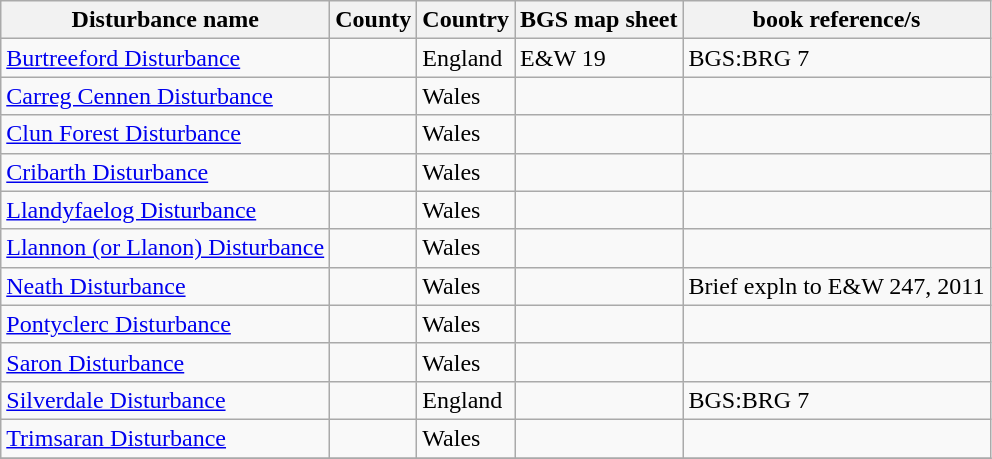<table class="wikitable sortable">
<tr>
<th>Disturbance name</th>
<th>County</th>
<th>Country</th>
<th>BGS map sheet</th>
<th>book reference/s</th>
</tr>
<tr>
<td><a href='#'>Burtreeford Disturbance</a></td>
<td></td>
<td>England</td>
<td>E&W 19</td>
<td>BGS:BRG 7</td>
</tr>
<tr>
<td><a href='#'>Carreg Cennen Disturbance</a></td>
<td></td>
<td>Wales</td>
<td></td>
<td></td>
</tr>
<tr>
<td><a href='#'>Clun Forest Disturbance</a></td>
<td></td>
<td>Wales</td>
<td></td>
<td></td>
</tr>
<tr>
<td><a href='#'>Cribarth Disturbance</a></td>
<td></td>
<td>Wales</td>
<td></td>
<td></td>
</tr>
<tr>
<td><a href='#'>Llandyfaelog Disturbance</a></td>
<td></td>
<td>Wales</td>
<td></td>
<td></td>
</tr>
<tr>
<td><a href='#'>Llannon (or Llanon) Disturbance</a></td>
<td></td>
<td>Wales</td>
<td></td>
<td></td>
</tr>
<tr>
<td><a href='#'>Neath Disturbance</a></td>
<td></td>
<td>Wales</td>
<td></td>
<td>Brief expln to E&W 247, 2011</td>
</tr>
<tr>
<td><a href='#'>Pontyclerc Disturbance</a></td>
<td></td>
<td>Wales</td>
<td></td>
<td></td>
</tr>
<tr>
<td><a href='#'>Saron Disturbance</a></td>
<td></td>
<td>Wales</td>
<td></td>
<td></td>
</tr>
<tr>
<td><a href='#'>Silverdale Disturbance</a></td>
<td></td>
<td>England</td>
<td></td>
<td>BGS:BRG 7</td>
</tr>
<tr>
<td><a href='#'>Trimsaran Disturbance</a></td>
<td></td>
<td>Wales</td>
<td></td>
<td></td>
</tr>
<tr>
</tr>
</table>
